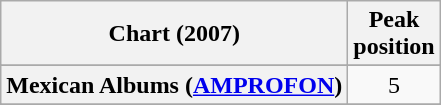<table class="wikitable sortable plainrowheaders" style="text-align:center">
<tr>
<th scope="col">Chart (2007)</th>
<th scope="col">Peak<br>position</th>
</tr>
<tr>
</tr>
<tr>
</tr>
<tr>
</tr>
<tr>
</tr>
<tr>
</tr>
<tr>
</tr>
<tr>
</tr>
<tr>
</tr>
<tr>
</tr>
<tr>
</tr>
<tr>
</tr>
<tr>
</tr>
<tr>
<th scope="row">Mexican Albums (<a href='#'>AMPROFON</a>)</th>
<td>5</td>
</tr>
<tr>
</tr>
<tr>
</tr>
<tr>
</tr>
<tr>
</tr>
<tr>
</tr>
<tr>
</tr>
<tr>
</tr>
<tr>
</tr>
<tr>
</tr>
<tr>
</tr>
</table>
